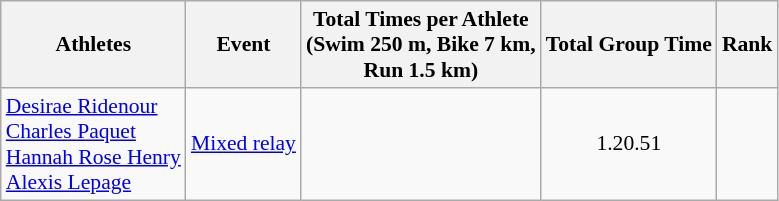<table class="wikitable" style="font-size:90%">
<tr>
<th>Athletes</th>
<th>Event</th>
<th>Total Times per Athlete <br> (Swim 250 m, Bike 7 km, <br> Run 1.5 km)</th>
<th>Total Group Time</th>
<th>Rank</th>
</tr>
<tr align=center>
<td align=left><a href='#'>Desirae Ridenour</a> <br> <a href='#'>Charles Paquet</a> <br> <a href='#'>Hannah Rose Henry</a> <br> <a href='#'>Alexis Lepage</a></td>
<td align=left><a href='#'>Mixed relay</a></td>
<td></td>
<td>1.20.51</td>
<td></td>
</tr>
</table>
